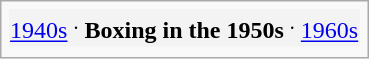<table class="infobox">
<tr style="background:#f3f3f3;">
<td style="text-align:center;"><a href='#'>1940s</a> <sup>.</sup> <strong>Boxing in the 1950s</strong> <sup>.</sup> <a href='#'>1960s</a></td>
</tr>
<tr>
</tr>
</table>
